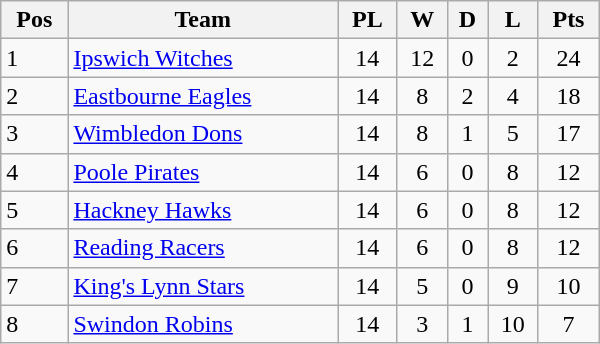<table class=wikitable width="400">
<tr>
<th>Pos</th>
<th>Team</th>
<th>PL</th>
<th>W</th>
<th>D</th>
<th>L</th>
<th>Pts</th>
</tr>
<tr>
<td>1</td>
<td><a href='#'>Ipswich Witches</a></td>
<td align="center">14</td>
<td align="center">12</td>
<td align="center">0</td>
<td align="center">2</td>
<td align="center">24</td>
</tr>
<tr>
<td>2</td>
<td><a href='#'>Eastbourne Eagles</a></td>
<td align="center">14</td>
<td align="center">8</td>
<td align="center">2</td>
<td align="center">4</td>
<td align="center">18</td>
</tr>
<tr>
<td>3</td>
<td><a href='#'>Wimbledon Dons</a></td>
<td align="center">14</td>
<td align="center">8</td>
<td align="center">1</td>
<td align="center">5</td>
<td align="center">17</td>
</tr>
<tr>
<td>4</td>
<td><a href='#'>Poole Pirates</a></td>
<td align="center">14</td>
<td align="center">6</td>
<td align="center">0</td>
<td align="center">8</td>
<td align="center">12</td>
</tr>
<tr>
<td>5</td>
<td><a href='#'>Hackney Hawks</a></td>
<td align="center">14</td>
<td align="center">6</td>
<td align="center">0</td>
<td align="center">8</td>
<td align="center">12</td>
</tr>
<tr>
<td>6</td>
<td><a href='#'>Reading Racers</a></td>
<td align="center">14</td>
<td align="center">6</td>
<td align="center">0</td>
<td align="center">8</td>
<td align="center">12</td>
</tr>
<tr>
<td>7</td>
<td><a href='#'>King's Lynn Stars</a></td>
<td align="center">14</td>
<td align="center">5</td>
<td align="center">0</td>
<td align="center">9</td>
<td align="center">10</td>
</tr>
<tr>
<td>8</td>
<td><a href='#'>Swindon Robins</a></td>
<td align="center">14</td>
<td align="center">3</td>
<td align="center">1</td>
<td align="center">10</td>
<td align="center">7</td>
</tr>
</table>
